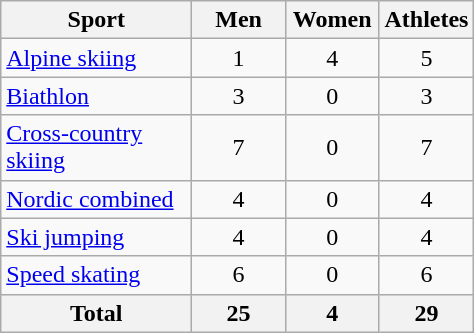<table class="wikitable sortable" style="text-align:center;">
<tr>
<th width=120>Sport</th>
<th width=55>Men</th>
<th width=55>Women</th>
<th width="55">Athletes</th>
</tr>
<tr>
<td align=left><a href='#'>Alpine skiing</a></td>
<td>1</td>
<td>4</td>
<td>5</td>
</tr>
<tr>
<td align=left><a href='#'>Biathlon</a></td>
<td>3</td>
<td>0</td>
<td>3</td>
</tr>
<tr>
<td align=left><a href='#'>Cross-country skiing</a></td>
<td>7</td>
<td>0</td>
<td>7</td>
</tr>
<tr>
<td align=left><a href='#'>Nordic combined</a></td>
<td>4</td>
<td>0</td>
<td>4</td>
</tr>
<tr>
<td align=left><a href='#'>Ski jumping</a></td>
<td>4</td>
<td>0</td>
<td>4</td>
</tr>
<tr>
<td align=left><a href='#'>Speed skating</a></td>
<td>6</td>
<td>0</td>
<td>6</td>
</tr>
<tr>
<th>Total</th>
<th>25</th>
<th>4</th>
<th>29</th>
</tr>
</table>
